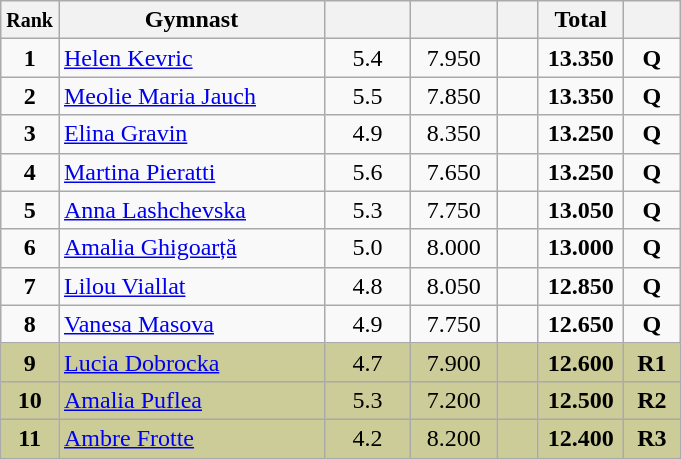<table style="text-align:center;" class="wikitable sortable">
<tr>
<th scope="col" style="width:15px;"><small>Rank</small></th>
<th scope="col" style="width:170px;">Gymnast</th>
<th scope="col" style="width:50px;"><small></small></th>
<th scope="col" style="width:50px;"><small></small></th>
<th scope="col" style="width:20px;"><small></small></th>
<th scope="col" style="width:50px;">Total</th>
<th scope="col" style="width:30px;"><small></small></th>
</tr>
<tr>
<td scope="row" style="text-align:center"><strong>1</strong></td>
<td align="left"> <a href='#'>Helen Kevric</a></td>
<td>5.4</td>
<td>7.950</td>
<td></td>
<td><strong>13.350</strong></td>
<td><strong>Q</strong></td>
</tr>
<tr>
<td scope="row" style="text-align:center"><strong>2</strong></td>
<td align="left"> <a href='#'>Meolie Maria Jauch</a></td>
<td>5.5</td>
<td>7.850</td>
<td></td>
<td><strong>13.350</strong></td>
<td><strong>Q</strong></td>
</tr>
<tr>
<td scope="row" style="text-align:center"><strong>3</strong></td>
<td align="left"> <a href='#'>Elina Gravin</a></td>
<td>4.9</td>
<td>8.350</td>
<td></td>
<td><strong>13.250</strong></td>
<td><strong>Q</strong></td>
</tr>
<tr>
<td scope="row" style="text-align:center"><strong>4</strong></td>
<td align="left"> <a href='#'>Martina Pieratti</a></td>
<td>5.6</td>
<td>7.650</td>
<td></td>
<td><strong>13.250</strong></td>
<td><strong>Q</strong></td>
</tr>
<tr>
<td scope="row" style="text-align:center"><strong>5</strong></td>
<td align="left"> <a href='#'>Anna Lashchevska</a></td>
<td>5.3</td>
<td>7.750</td>
<td></td>
<td><strong>13.050</strong></td>
<td><strong>Q</strong></td>
</tr>
<tr>
<td scope="row" style="text-align:center"><strong>6</strong></td>
<td align="left"> <a href='#'>Amalia Ghigoarță</a></td>
<td>5.0</td>
<td>8.000</td>
<td></td>
<td><strong>13.000</strong></td>
<td><strong>Q</strong></td>
</tr>
<tr>
<td scope="row" style="text-align:center"><strong>7</strong></td>
<td align="left"> <a href='#'>Lilou Viallat</a></td>
<td>4.8</td>
<td>8.050</td>
<td></td>
<td><strong>12.850</strong></td>
<td><strong>Q</strong></td>
</tr>
<tr>
<td scope="row" style="text-align:center"><strong>8</strong></td>
<td align="left"> <a href='#'>Vanesa Masova</a></td>
<td>4.9</td>
<td>7.750</td>
<td></td>
<td><strong>12.650</strong></td>
<td><strong>Q</strong></td>
</tr>
<tr style="background:#cccc99;">
<td scope="row" style="text-align:center"><strong>9</strong></td>
<td align="left"> <a href='#'>Lucia Dobrocka</a></td>
<td>4.7</td>
<td>7.900</td>
<td></td>
<td><strong>12.600</strong></td>
<td><strong>R1</strong></td>
</tr>
<tr style="background:#cccc99;">
<td scope="row" style="text-align:center"><strong>10</strong></td>
<td align="left"> <a href='#'>Amalia Puflea</a></td>
<td>5.3</td>
<td>7.200</td>
<td></td>
<td><strong>12.500</strong></td>
<td><strong>R2</strong></td>
</tr>
<tr style="background:#cccc99;">
<td scope="row" style="text-align:center"><strong>11</strong></td>
<td align="left"> <a href='#'>Ambre Frotte</a></td>
<td>4.2</td>
<td>8.200</td>
<td></td>
<td><strong>12.400</strong></td>
<td><strong>R3</strong></td>
</tr>
</table>
